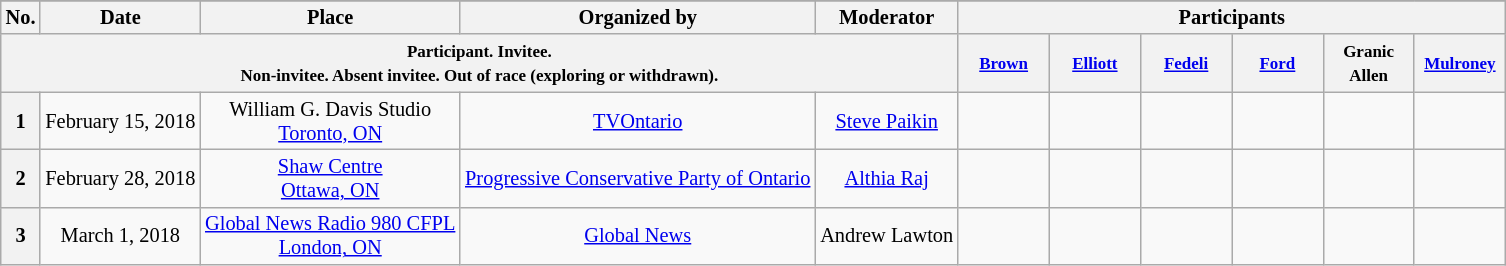<table class="wikitable sortable" style="font-size:85%; text-align:center;">
<tr>
</tr>
<tr>
<th style="white-space:nowrap;">No.</th>
<th>Date</th>
<th>Place</th>
<th>Organized by</th>
<th>Moderator</th>
<th scope="col" colspan="18">Participants</th>
</tr>
<tr>
<th colspan="5"><small> Participant.  Invitee.<br>  Non-invitee.  Absent invitee.  Out of race (exploring or withdrawn).</small></th>
<th scope="col" style="width:4em;"><small><a href='#'>Brown</a></small></th>
<th scope="col" style="width:4em;"><small><a href='#'>Elliott</a></small></th>
<th scope="col" style="width:4em;"><small><a href='#'>Fedeli</a></small></th>
<th scope="col" style="width:4em;"><small><a href='#'>Ford</a></small></th>
<th scope="col" style="width:4em;"><small>Granic<br>Allen</small></th>
<th scope="col" style="width:4em;"><small><a href='#'>Mulroney</a></small></th>
</tr>
<tr>
<th scope="row">1</th>
<td style="white-space:nowrap;">February 15, 2018</td>
<td style="white-space:nowrap;">William G. Davis Studio<br><a href='#'>Toronto, ON</a></td>
<td style="white-space:nowrap; text-align:center;"><a href='#'>TVOntario</a></td>
<td style="white-space:nowrap;"><a href='#'>Steve Paikin</a></td>
<td></td>
<td></td>
<td></td>
<td></td>
<td></td>
<td></td>
</tr>
<tr>
<th scope="row">2</th>
<td style="white-space:nowrap;">February 28, 2018</td>
<td style="white-space:nowrap;"><a href='#'>Shaw Centre</a><br><a href='#'>Ottawa, ON</a></td>
<td style="white-space:nowrap; text-align:center;"><a href='#'>Progressive Conservative Party of Ontario</a></td>
<td style="white-space:nowrap;"><a href='#'>Althia Raj</a></td>
<td></td>
<td></td>
<td></td>
<td></td>
<td></td>
<td></td>
</tr>
<tr style=>
<th scope="row">3</th>
<td style="white-space:nowrap;">March 1, 2018</td>
<td style="white-space:nowrap;"><a href='#'>Global News Radio 980 CFPL</a><br><a href='#'>London, ON</a></td>
<td style="white-space:nowrap; text-align:center;"><a href='#'>Global News</a></td>
<td style="white-space:nowrap;">Andrew Lawton</td>
<td></td>
<td></td>
<td></td>
<td></td>
<td></td>
<td></td>
</tr>
</table>
